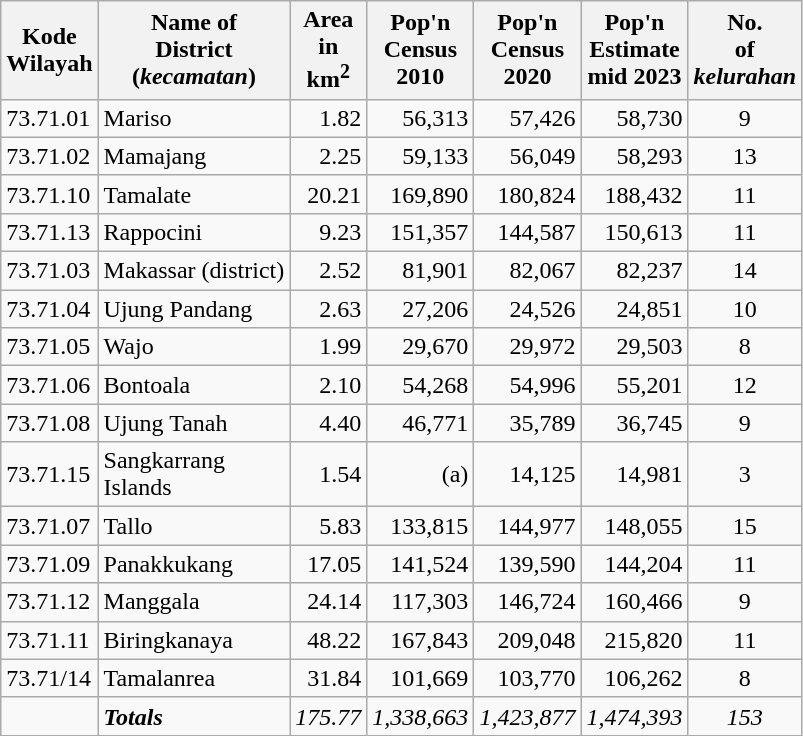<table class="sortable wikitable">
<tr>
<th>Kode <br>Wilayah</th>
<th>Name of<br>District<br>(<em>kecamatan</em>)</th>
<th>Area <br> in<br>km<sup>2</sup></th>
<th>Pop'n<br>Census<br>2010</th>
<th>Pop'n<br>Census<br>2020</th>
<th>Pop'n<br>Estimate<br>mid 2023</th>
<th>No.<br> of<br><em>kelurahan</em></th>
</tr>
<tr>
<td>73.71.01</td>
<td>Mariso</td>
<td align="right">1.82</td>
<td align="right">56,313</td>
<td align="right">57,426</td>
<td align="right">58,730</td>
<td align="center">9</td>
</tr>
<tr>
<td>73.71.02</td>
<td>Mamajang</td>
<td align="right">2.25</td>
<td align="right">59,133</td>
<td align="right">56,049</td>
<td align="right">58,293</td>
<td align="center">13</td>
</tr>
<tr>
<td>73.71.10</td>
<td>Tamalate</td>
<td align="right">20.21</td>
<td align="right">169,890</td>
<td align="right">180,824</td>
<td align="right">188,432</td>
<td align="center">11</td>
</tr>
<tr>
<td>73.71.13</td>
<td>Rappocini</td>
<td align="right">9.23</td>
<td align="right">151,357</td>
<td align="right">144,587</td>
<td align="right">150,613</td>
<td align="center">11</td>
</tr>
<tr>
<td>73.71.03</td>
<td>Makassar (district)</td>
<td align="right">2.52</td>
<td align="right">81,901</td>
<td align="right">82,067</td>
<td align="right">82,237</td>
<td align="center">14</td>
</tr>
<tr>
<td>73.71.04</td>
<td>Ujung Pandang</td>
<td align="right">2.63</td>
<td align="right">27,206</td>
<td align="right">24,526</td>
<td align="right">24,851</td>
<td align="center">10</td>
</tr>
<tr>
<td>73.71.05</td>
<td>Wajo</td>
<td align="right">1.99</td>
<td align="right">29,670</td>
<td align="right">29,972</td>
<td align="right">29,503</td>
<td align="center">8</td>
</tr>
<tr>
<td>73.71.06</td>
<td>Bontoala</td>
<td align="right">2.10</td>
<td align="right">54,268</td>
<td align="right">54,996</td>
<td align="right">55,201</td>
<td align="center">12</td>
</tr>
<tr>
<td>73.71.08</td>
<td>Ujung Tanah</td>
<td align="right">4.40</td>
<td align="right">46,771</td>
<td align="right">35,789</td>
<td align="right">36,745</td>
<td align="center">9</td>
</tr>
<tr>
<td>73.71.15</td>
<td>Sangkarrang <br>Islands</td>
<td align="right">1.54</td>
<td align="right">(a)</td>
<td align="right">14,125</td>
<td align="right">14,981</td>
<td align="center">3</td>
</tr>
<tr>
<td>73.71.07</td>
<td>Tallo</td>
<td align="right">5.83</td>
<td align="right">133,815</td>
<td align="right">144,977</td>
<td align="right">148,055</td>
<td align="center">15</td>
</tr>
<tr>
<td>73.71.09</td>
<td>Panakkukang</td>
<td align="right">17.05</td>
<td align="right">141,524</td>
<td align="right">139,590</td>
<td align="right">144,204</td>
<td align="center">11</td>
</tr>
<tr>
<td>73.71.12</td>
<td>Manggala</td>
<td align="right">24.14</td>
<td align="right">117,303</td>
<td align="right">146,724</td>
<td align="right">160,466</td>
<td align="center">9</td>
</tr>
<tr>
<td>73.71.11</td>
<td>Biringkanaya</td>
<td align="right">48.22</td>
<td align="right">167,843</td>
<td align="right">209,048</td>
<td align="right">215,820</td>
<td align="center">11</td>
</tr>
<tr>
<td>73.71/14</td>
<td>Tamalanrea</td>
<td align="right">31.84</td>
<td align="right">101,669</td>
<td align="right">103,770</td>
<td align="right">106,262</td>
<td align="center">8</td>
</tr>
<tr>
<td></td>
<td><strong><em>Totals</em></strong></td>
<td align="right"><em>175.77</em></td>
<td align="right"><em>1,338,663</em></td>
<td align="right"><em>1,423,877</em></td>
<td align="right"><em>1,474,393</em></td>
<td align="center"><em>153</em></td>
</tr>
</table>
